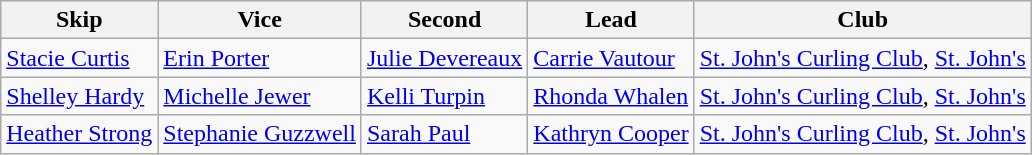<table class="wikitable">
<tr>
<th>Skip</th>
<th>Vice</th>
<th>Second</th>
<th>Lead</th>
<th>Club</th>
</tr>
<tr>
<td><a href='#'>Stacie Curtis</a></td>
<td><a href='#'>Erin Porter</a></td>
<td><a href='#'>Julie Devereaux</a></td>
<td><a href='#'>Carrie Vautour</a></td>
<td><a href='#'>St. John's Curling Club</a>, <a href='#'>St. John's</a></td>
</tr>
<tr>
<td><a href='#'>Shelley Hardy</a></td>
<td><a href='#'>Michelle Jewer</a></td>
<td><a href='#'>Kelli Turpin</a></td>
<td><a href='#'>Rhonda Whalen</a></td>
<td><a href='#'>St. John's Curling Club</a>, <a href='#'>St. John's</a></td>
</tr>
<tr>
<td><a href='#'>Heather Strong</a></td>
<td><a href='#'>Stephanie Guzzwell</a></td>
<td><a href='#'>Sarah Paul</a></td>
<td><a href='#'>Kathryn Cooper</a></td>
<td><a href='#'>St. John's Curling Club</a>, <a href='#'>St. John's</a></td>
</tr>
</table>
